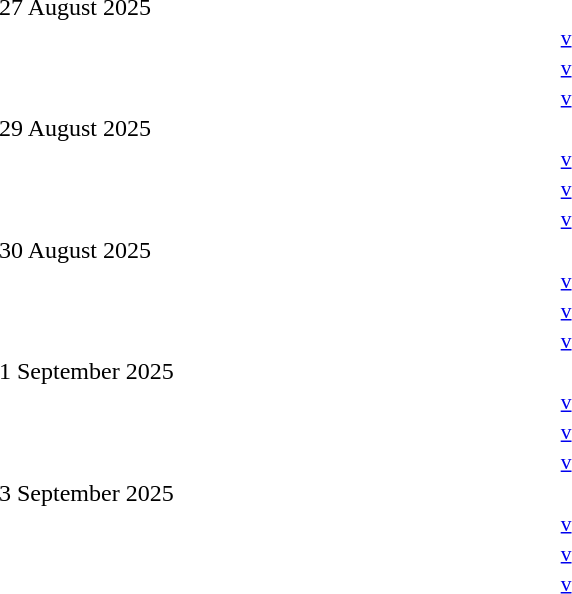<table style="width:100%;" cellspacing="1">
<tr>
<th width=25%></th>
<th width=2%></th>
<th width=6%></th>
<th width=2%></th>
<th width=25%></th>
</tr>
<tr>
<td>27 August 2025</td>
</tr>
<tr style=font-size:90%>
<td align=right></td>
<td></td>
<td align=center><a href='#'>v</a></td>
<td></td>
<td></td>
<td></td>
</tr>
<tr style=font-size:90%>
<td align=right></td>
<td></td>
<td align=center><a href='#'>v</a></td>
<td></td>
<td></td>
<td></td>
</tr>
<tr style=font-size:90%>
<td align=right></td>
<td></td>
<td align=center><a href='#'>v</a></td>
<td></td>
<td></td>
<td></td>
</tr>
<tr>
<td>29 August 2025</td>
</tr>
<tr style=font-size:90%>
<td align=right></td>
<td></td>
<td align=center><a href='#'>v</a></td>
<td></td>
<td></td>
<td></td>
</tr>
<tr style=font-size:90%>
<td align=right></td>
<td></td>
<td align=center><a href='#'>v</a></td>
<td></td>
<td></td>
<td></td>
</tr>
<tr style=font-size:90%>
<td align=right></td>
<td></td>
<td align=center><a href='#'>v</a></td>
<td></td>
<td></td>
<td></td>
</tr>
<tr>
<td>30 August 2025</td>
</tr>
<tr style=font-size:90%>
<td align=right></td>
<td></td>
<td align=center><a href='#'>v</a></td>
<td></td>
<td></td>
<td></td>
</tr>
<tr style=font-size:90%>
<td align=right></td>
<td></td>
<td align=center><a href='#'>v</a></td>
<td></td>
<td></td>
<td></td>
</tr>
<tr style=font-size:90%>
<td align=right></td>
<td></td>
<td align=center><a href='#'>v</a></td>
<td></td>
<td></td>
<td></td>
</tr>
<tr>
<td>1 September 2025</td>
</tr>
<tr style=font-size:90%>
<td align=right></td>
<td></td>
<td align=center><a href='#'>v</a></td>
<td></td>
<td></td>
<td></td>
</tr>
<tr style=font-size:90%>
<td align=right></td>
<td></td>
<td align=center><a href='#'>v</a></td>
<td></td>
<td></td>
<td></td>
</tr>
<tr style=font-size:90%>
<td align=right></td>
<td></td>
<td align=center><a href='#'>v</a></td>
<td></td>
<td></td>
<td></td>
</tr>
<tr>
<td>3 September 2025</td>
</tr>
<tr style=font-size:90%>
<td align=right></td>
<td></td>
<td align=center><a href='#'>v</a></td>
<td></td>
<td></td>
<td></td>
</tr>
<tr style=font-size:90%>
<td align=right></td>
<td></td>
<td align=center><a href='#'>v</a></td>
<td></td>
<td></td>
<td></td>
</tr>
<tr style=font-size:90%>
<td align=right></td>
<td></td>
<td align=center><a href='#'>v</a></td>
<td></td>
<td></td>
<td></td>
</tr>
</table>
